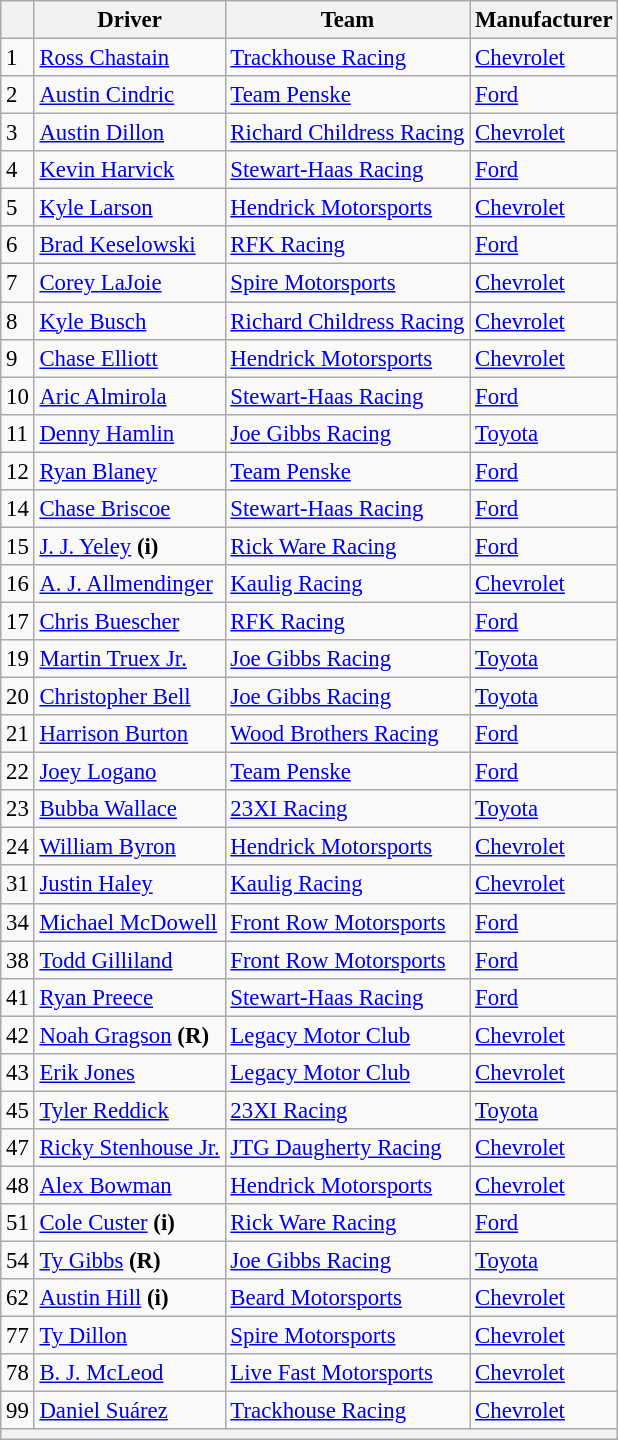<table class="wikitable" style="font-size:95%">
<tr>
<th></th>
<th>Driver</th>
<th>Team</th>
<th>Manufacturer</th>
</tr>
<tr>
<td>1</td>
<td><a href='#'>Ross Chastain</a></td>
<td><a href='#'>Trackhouse Racing</a></td>
<td><a href='#'>Chevrolet</a></td>
</tr>
<tr>
<td>2</td>
<td><a href='#'>Austin Cindric</a></td>
<td><a href='#'>Team Penske</a></td>
<td><a href='#'>Ford</a></td>
</tr>
<tr>
<td>3</td>
<td><a href='#'>Austin Dillon</a></td>
<td><a href='#'>Richard Childress Racing</a></td>
<td><a href='#'>Chevrolet</a></td>
</tr>
<tr>
<td>4</td>
<td><a href='#'>Kevin Harvick</a></td>
<td><a href='#'>Stewart-Haas Racing</a></td>
<td><a href='#'>Ford</a></td>
</tr>
<tr>
<td>5</td>
<td><a href='#'>Kyle Larson</a></td>
<td><a href='#'>Hendrick Motorsports</a></td>
<td><a href='#'>Chevrolet</a></td>
</tr>
<tr>
<td>6</td>
<td><a href='#'>Brad Keselowski</a></td>
<td><a href='#'>RFK Racing</a></td>
<td><a href='#'>Ford</a></td>
</tr>
<tr>
<td>7</td>
<td><a href='#'>Corey LaJoie</a></td>
<td><a href='#'>Spire Motorsports</a></td>
<td><a href='#'>Chevrolet</a></td>
</tr>
<tr>
<td>8</td>
<td><a href='#'>Kyle Busch</a></td>
<td nowrap><a href='#'>Richard Childress Racing</a></td>
<td><a href='#'>Chevrolet</a></td>
</tr>
<tr>
<td>9</td>
<td><a href='#'>Chase Elliott</a></td>
<td><a href='#'>Hendrick Motorsports</a></td>
<td><a href='#'>Chevrolet</a></td>
</tr>
<tr>
<td>10</td>
<td><a href='#'>Aric Almirola</a></td>
<td><a href='#'>Stewart-Haas Racing</a></td>
<td><a href='#'>Ford</a></td>
</tr>
<tr>
<td>11</td>
<td><a href='#'>Denny Hamlin</a></td>
<td><a href='#'>Joe Gibbs Racing</a></td>
<td><a href='#'>Toyota</a></td>
</tr>
<tr>
<td>12</td>
<td><a href='#'>Ryan Blaney</a></td>
<td><a href='#'>Team Penske</a></td>
<td><a href='#'>Ford</a></td>
</tr>
<tr>
<td>14</td>
<td><a href='#'>Chase Briscoe</a></td>
<td><a href='#'>Stewart-Haas Racing</a></td>
<td><a href='#'>Ford</a></td>
</tr>
<tr>
<td>15</td>
<td><a href='#'>J. J. Yeley</a> <strong>(i)</strong></td>
<td><a href='#'>Rick Ware Racing</a></td>
<td><a href='#'>Ford</a></td>
</tr>
<tr>
<td>16</td>
<td><a href='#'>A. J. Allmendinger</a></td>
<td><a href='#'>Kaulig Racing</a></td>
<td><a href='#'>Chevrolet</a></td>
</tr>
<tr>
<td>17</td>
<td><a href='#'>Chris Buescher</a></td>
<td><a href='#'>RFK Racing</a></td>
<td><a href='#'>Ford</a></td>
</tr>
<tr>
<td>19</td>
<td><a href='#'>Martin Truex Jr.</a></td>
<td><a href='#'>Joe Gibbs Racing</a></td>
<td><a href='#'>Toyota</a></td>
</tr>
<tr>
<td>20</td>
<td><a href='#'>Christopher Bell</a></td>
<td><a href='#'>Joe Gibbs Racing</a></td>
<td><a href='#'>Toyota</a></td>
</tr>
<tr>
<td>21</td>
<td><a href='#'>Harrison Burton</a></td>
<td><a href='#'>Wood Brothers Racing</a></td>
<td><a href='#'>Ford</a></td>
</tr>
<tr>
<td>22</td>
<td><a href='#'>Joey Logano</a></td>
<td><a href='#'>Team Penske</a></td>
<td><a href='#'>Ford</a></td>
</tr>
<tr>
<td>23</td>
<td><a href='#'>Bubba Wallace</a></td>
<td><a href='#'>23XI Racing</a></td>
<td><a href='#'>Toyota</a></td>
</tr>
<tr>
<td>24</td>
<td><a href='#'>William Byron</a></td>
<td><a href='#'>Hendrick Motorsports</a></td>
<td><a href='#'>Chevrolet</a></td>
</tr>
<tr>
<td>31</td>
<td><a href='#'>Justin Haley</a></td>
<td><a href='#'>Kaulig Racing</a></td>
<td><a href='#'>Chevrolet</a></td>
</tr>
<tr>
<td>34</td>
<td><a href='#'>Michael McDowell</a></td>
<td><a href='#'>Front Row Motorsports</a></td>
<td><a href='#'>Ford</a></td>
</tr>
<tr>
<td>38</td>
<td><a href='#'>Todd Gilliland</a></td>
<td><a href='#'>Front Row Motorsports</a></td>
<td><a href='#'>Ford</a></td>
</tr>
<tr>
<td>41</td>
<td><a href='#'>Ryan Preece</a></td>
<td><a href='#'>Stewart-Haas Racing</a></td>
<td><a href='#'>Ford</a></td>
</tr>
<tr>
<td>42</td>
<td><a href='#'>Noah Gragson</a> <strong>(R)</strong></td>
<td><a href='#'>Legacy Motor Club</a></td>
<td><a href='#'>Chevrolet</a></td>
</tr>
<tr>
<td>43</td>
<td><a href='#'>Erik Jones</a></td>
<td><a href='#'>Legacy Motor Club</a></td>
<td><a href='#'>Chevrolet</a></td>
</tr>
<tr>
<td>45</td>
<td><a href='#'>Tyler Reddick</a></td>
<td><a href='#'>23XI Racing</a></td>
<td><a href='#'>Toyota</a></td>
</tr>
<tr>
<td>47</td>
<td nowrap><a href='#'>Ricky Stenhouse Jr.</a></td>
<td><a href='#'>JTG Daugherty Racing</a></td>
<td><a href='#'>Chevrolet</a></td>
</tr>
<tr>
<td>48</td>
<td><a href='#'>Alex Bowman</a></td>
<td><a href='#'>Hendrick Motorsports</a></td>
<td><a href='#'>Chevrolet</a></td>
</tr>
<tr>
<td>51</td>
<td><a href='#'>Cole Custer</a> <strong>(i)</strong></td>
<td><a href='#'>Rick Ware Racing</a></td>
<td><a href='#'>Ford</a></td>
</tr>
<tr>
<td>54</td>
<td><a href='#'>Ty Gibbs</a> <strong>(R)</strong></td>
<td><a href='#'>Joe Gibbs Racing</a></td>
<td><a href='#'>Toyota</a></td>
</tr>
<tr>
<td>62</td>
<td><a href='#'>Austin Hill</a> <strong>(i)</strong></td>
<td><a href='#'>Beard Motorsports</a></td>
<td><a href='#'>Chevrolet</a></td>
</tr>
<tr>
<td>77</td>
<td><a href='#'>Ty Dillon</a></td>
<td><a href='#'>Spire Motorsports</a></td>
<td><a href='#'>Chevrolet</a></td>
</tr>
<tr>
<td>78</td>
<td><a href='#'>B. J. McLeod</a></td>
<td><a href='#'>Live Fast Motorsports</a></td>
<td><a href='#'>Chevrolet</a></td>
</tr>
<tr>
<td>99</td>
<td><a href='#'>Daniel Suárez</a></td>
<td><a href='#'>Trackhouse Racing</a></td>
<td><a href='#'>Chevrolet</a></td>
</tr>
<tr>
<th colspan="4"></th>
</tr>
</table>
